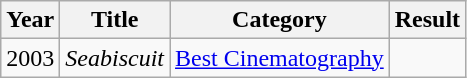<table class="wikitable">
<tr>
<th>Year</th>
<th>Title</th>
<th>Category</th>
<th>Result</th>
</tr>
<tr>
<td>2003</td>
<td><em>Seabiscuit</em></td>
<td><a href='#'>Best Cinematography</a></td>
<td></td>
</tr>
</table>
